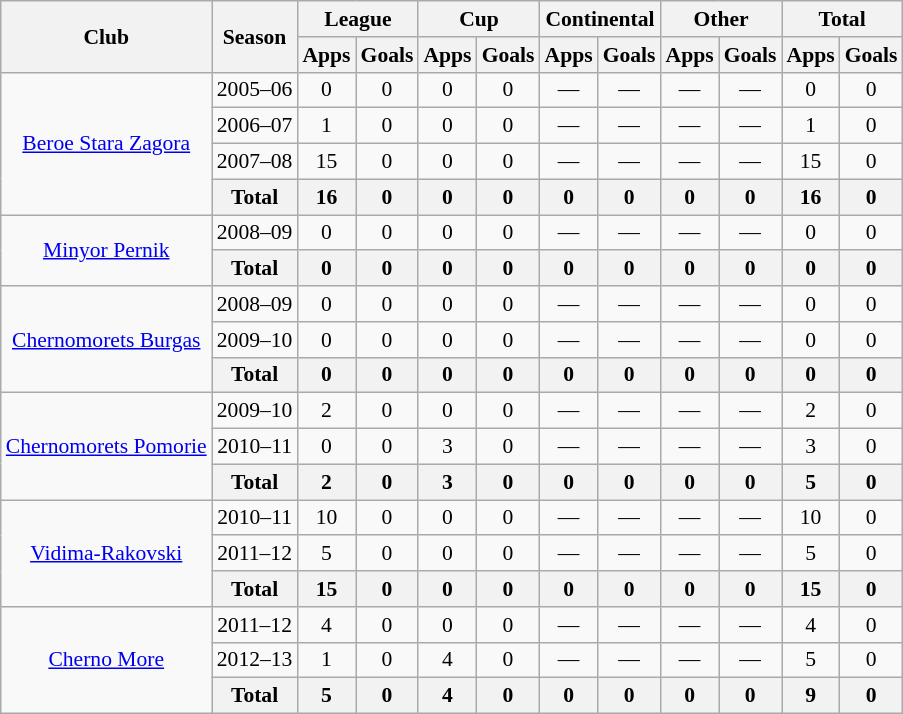<table class="wikitable" style="font-size:90%; text-align: center">
<tr>
<th rowspan=2>Club</th>
<th rowspan=2>Season</th>
<th colspan=2>League</th>
<th colspan=2>Cup</th>
<th colspan=2>Continental</th>
<th colspan=2>Other</th>
<th colspan=2>Total</th>
</tr>
<tr>
<th>Apps</th>
<th>Goals</th>
<th>Apps</th>
<th>Goals</th>
<th>Apps</th>
<th>Goals</th>
<th>Apps</th>
<th>Goals</th>
<th>Apps</th>
<th>Goals</th>
</tr>
<tr>
<td rowspan=4><a href='#'>Beroe Stara Zagora</a></td>
<td>2005–06</td>
<td>0</td>
<td>0</td>
<td>0</td>
<td>0</td>
<td>—</td>
<td>—</td>
<td>—</td>
<td>—</td>
<td>0</td>
<td>0</td>
</tr>
<tr>
<td>2006–07</td>
<td>1</td>
<td>0</td>
<td>0</td>
<td>0</td>
<td>—</td>
<td>—</td>
<td>—</td>
<td>—</td>
<td>1</td>
<td>0</td>
</tr>
<tr>
<td>2007–08</td>
<td>15</td>
<td>0</td>
<td>0</td>
<td>0</td>
<td>—</td>
<td>—</td>
<td>—</td>
<td>—</td>
<td>15</td>
<td>0</td>
</tr>
<tr>
<th>Total</th>
<th>16</th>
<th>0</th>
<th>0</th>
<th>0</th>
<th>0</th>
<th>0</th>
<th>0</th>
<th>0</th>
<th>16</th>
<th>0</th>
</tr>
<tr>
<td rowspan=2><a href='#'>Minyor Pernik</a></td>
<td>2008–09</td>
<td>0</td>
<td>0</td>
<td>0</td>
<td>0</td>
<td>—</td>
<td>—</td>
<td>—</td>
<td>—</td>
<td>0</td>
<td>0</td>
</tr>
<tr>
<th>Total</th>
<th>0</th>
<th>0</th>
<th>0</th>
<th>0</th>
<th>0</th>
<th>0</th>
<th>0</th>
<th>0</th>
<th>0</th>
<th>0</th>
</tr>
<tr>
<td rowspan=3><a href='#'>Chernomorets Burgas</a></td>
<td>2008–09</td>
<td>0</td>
<td>0</td>
<td>0</td>
<td>0</td>
<td>—</td>
<td>—</td>
<td>—</td>
<td>—</td>
<td>0</td>
<td>0</td>
</tr>
<tr>
<td>2009–10</td>
<td>0</td>
<td>0</td>
<td>0</td>
<td>0</td>
<td>—</td>
<td>—</td>
<td>—</td>
<td>—</td>
<td>0</td>
<td>0</td>
</tr>
<tr>
<th>Total</th>
<th>0</th>
<th>0</th>
<th>0</th>
<th>0</th>
<th>0</th>
<th>0</th>
<th>0</th>
<th>0</th>
<th>0</th>
<th>0</th>
</tr>
<tr>
<td rowspan=3><a href='#'>Chernomorets Pomorie</a></td>
<td>2009–10</td>
<td>2</td>
<td>0</td>
<td>0</td>
<td>0</td>
<td>—</td>
<td>—</td>
<td>—</td>
<td>—</td>
<td>2</td>
<td>0</td>
</tr>
<tr>
<td>2010–11</td>
<td>0</td>
<td>0</td>
<td>3</td>
<td>0</td>
<td>—</td>
<td>—</td>
<td>—</td>
<td>—</td>
<td>3</td>
<td>0</td>
</tr>
<tr>
<th>Total</th>
<th>2</th>
<th>0</th>
<th>3</th>
<th>0</th>
<th>0</th>
<th>0</th>
<th>0</th>
<th>0</th>
<th>5</th>
<th>0</th>
</tr>
<tr>
<td rowspan=3><a href='#'>Vidima-Rakovski</a></td>
<td>2010–11</td>
<td>10</td>
<td>0</td>
<td>0</td>
<td>0</td>
<td>—</td>
<td>—</td>
<td>—</td>
<td>—</td>
<td>10</td>
<td>0</td>
</tr>
<tr>
<td>2011–12</td>
<td>5</td>
<td>0</td>
<td>0</td>
<td>0</td>
<td>—</td>
<td>—</td>
<td>—</td>
<td>—</td>
<td>5</td>
<td>0</td>
</tr>
<tr>
<th>Total</th>
<th>15</th>
<th>0</th>
<th>0</th>
<th>0</th>
<th>0</th>
<th>0</th>
<th>0</th>
<th>0</th>
<th>15</th>
<th>0</th>
</tr>
<tr>
<td rowspan=3><a href='#'>Cherno More</a></td>
<td>2011–12</td>
<td>4</td>
<td>0</td>
<td>0</td>
<td>0</td>
<td>—</td>
<td>—</td>
<td>—</td>
<td>—</td>
<td>4</td>
<td>0</td>
</tr>
<tr>
<td>2012–13</td>
<td>1</td>
<td>0</td>
<td>4</td>
<td>0</td>
<td>—</td>
<td>—</td>
<td>—</td>
<td>—</td>
<td>5</td>
<td>0</td>
</tr>
<tr>
<th>Total</th>
<th>5</th>
<th>0</th>
<th>4</th>
<th>0</th>
<th>0</th>
<th>0</th>
<th>0</th>
<th>0</th>
<th>9</th>
<th>0</th>
</tr>
</table>
